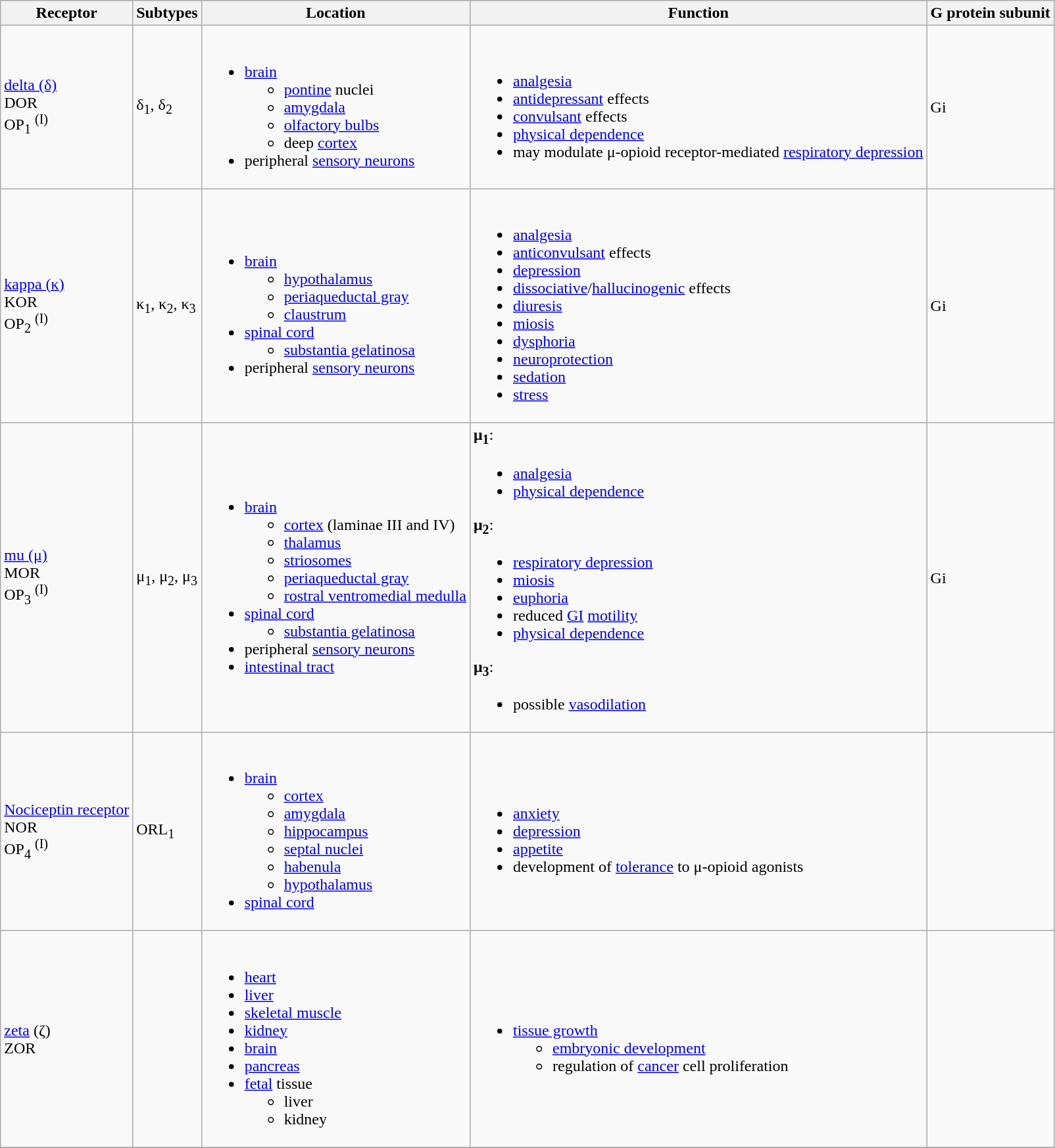<table class="wikitable">
<tr>
<th>Receptor</th>
<th>Subtypes</th>
<th>Location</th>
<th>Function</th>
<th>G protein subunit</th>
</tr>
<tr>
<td><a href='#'>delta (δ)</a> <br>DOR<br> OP<sub>1</sub> <sup>(I)</sup></td>
<td>δ<sub>1</sub>, δ<sub>2</sub></td>
<td><br><ul><li><a href='#'>brain</a><ul><li><a href='#'>pontine</a> nuclei</li><li><a href='#'>amygdala</a></li><li><a href='#'>olfactory bulbs</a></li><li>deep <a href='#'>cortex</a></li></ul></li><li>peripheral <a href='#'>sensory neurons</a></li></ul></td>
<td><br><ul><li><a href='#'>analgesia</a></li><li><a href='#'>antidepressant</a> effects</li><li><a href='#'>convulsant</a> effects</li><li><a href='#'>physical dependence</a></li><li>may modulate μ-opioid receptor-mediated <a href='#'>respiratory depression</a></li></ul></td>
<td>Gi</td>
</tr>
<tr>
<td><a href='#'>kappa (κ)</a> <br>KOR<br> OP<sub>2</sub> <sup>(I)</sup></td>
<td>κ<sub>1</sub>, κ<sub>2</sub>, κ<sub>3</sub></td>
<td><br><ul><li><a href='#'>brain</a><ul><li><a href='#'>hypothalamus</a></li><li><a href='#'>periaqueductal gray</a></li><li><a href='#'>claustrum</a></li></ul></li><li><a href='#'>spinal cord</a><ul><li><a href='#'>substantia gelatinosa</a></li></ul></li><li>peripheral <a href='#'>sensory neurons</a></li></ul></td>
<td><br><ul><li><a href='#'>analgesia</a></li><li><a href='#'>anticonvulsant</a> effects</li><li><a href='#'>depression</a></li><li><a href='#'>dissociative</a>/<a href='#'>hallucinogenic</a> effects</li><li><a href='#'>diuresis</a></li><li><a href='#'>miosis</a></li><li><a href='#'>dysphoria</a></li><li><a href='#'>neuroprotection</a></li><li><a href='#'>sedation</a></li><li><a href='#'>stress</a></li></ul></td>
<td>Gi</td>
</tr>
<tr>
<td><a href='#'>mu (μ)</a> <br>MOR<br> OP<sub>3</sub> <sup>(I)</sup></td>
<td>μ<sub>1</sub>, μ<sub>2</sub>, μ<sub>3</sub></td>
<td><br><ul><li><a href='#'>brain</a><ul><li><a href='#'>cortex</a> (laminae III and IV)</li><li><a href='#'>thalamus</a></li><li><a href='#'>striosomes</a></li><li><a href='#'>periaqueductal gray</a></li><li><a href='#'>rostral ventromedial medulla</a></li></ul></li><li><a href='#'>spinal cord</a><ul><li><a href='#'>substantia gelatinosa</a></li></ul></li><li>peripheral <a href='#'>sensory neurons</a></li><li><a href='#'>intestinal tract</a></li></ul></td>
<td><strong>μ<sub>1</sub></strong>:<br><ul><li><a href='#'>analgesia</a></li><li><a href='#'>physical dependence</a></li></ul><strong>μ<sub>2</sub></strong>:<ul><li><a href='#'>respiratory depression</a></li><li><a href='#'>miosis</a></li><li><a href='#'>euphoria</a></li><li>reduced <a href='#'>GI</a> <a href='#'>motility</a></li><li><a href='#'>physical dependence</a></li></ul><strong>μ<sub>3</sub></strong>:<ul><li>possible <a href='#'>vasodilation</a></li></ul></td>
<td>Gi</td>
</tr>
<tr>
<td><a href='#'>Nociceptin receptor</a> <br> NOR<br>OP<sub>4</sub> <sup>(I)</sup></td>
<td>ORL<sub>1</sub></td>
<td><br><ul><li><a href='#'>brain</a><ul><li><a href='#'>cortex</a></li><li><a href='#'>amygdala</a></li><li><a href='#'>hippocampus</a></li><li><a href='#'>septal nuclei</a></li><li><a href='#'>habenula</a></li><li><a href='#'>hypothalamus</a></li></ul></li><li><a href='#'>spinal cord</a></li></ul></td>
<td><br><ul><li><a href='#'>anxiety</a></li><li><a href='#'>depression</a></li><li><a href='#'>appetite</a></li><li>development of <a href='#'>tolerance</a> to μ-opioid agonists</li></ul></td>
<td></td>
</tr>
<tr>
<td><a href='#'>zeta</a> (ζ) <br>ZOR</td>
<td></td>
<td><br><ul><li><a href='#'>heart</a></li><li><a href='#'>liver</a></li><li><a href='#'>skeletal muscle</a></li><li><a href='#'>kidney</a></li><li><a href='#'>brain</a></li><li><a href='#'>pancreas</a></li><li><a href='#'>fetal</a> tissue<ul><li>liver</li><li>kidney</li></ul></li></ul></td>
<td><br><ul><li><a href='#'>tissue growth</a><ul><li><a href='#'>embryonic development</a></li><li>regulation of <a href='#'>cancer</a> cell proliferation</li></ul></li></ul></td>
<td></td>
</tr>
<tr>
</tr>
</table>
